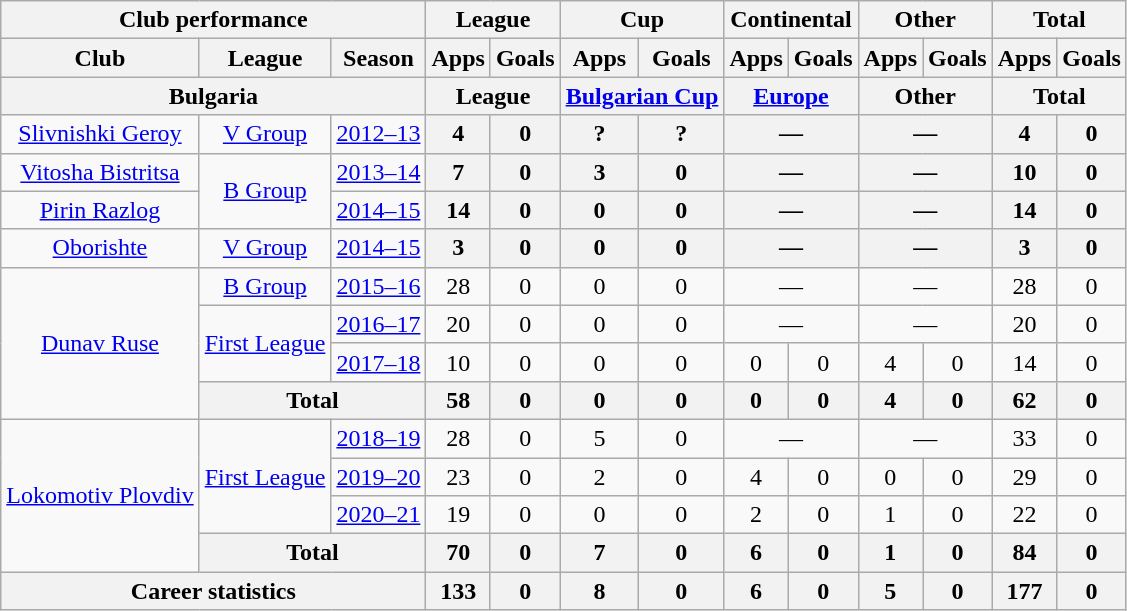<table class="wikitable" style="text-align: center">
<tr>
<th colspan="3">Club performance</th>
<th colspan="2">League</th>
<th colspan="2">Cup</th>
<th colspan="2">Continental</th>
<th colspan="2">Other</th>
<th colspan="3">Total</th>
</tr>
<tr>
<th>Club</th>
<th>League</th>
<th>Season</th>
<th>Apps</th>
<th>Goals</th>
<th>Apps</th>
<th>Goals</th>
<th>Apps</th>
<th>Goals</th>
<th>Apps</th>
<th>Goals</th>
<th>Apps</th>
<th>Goals</th>
</tr>
<tr>
<th colspan="3">Bulgaria</th>
<th colspan="2">League</th>
<th colspan="2"><a href='#'>Bulgarian Cup</a></th>
<th colspan="2"><a href='#'>Europe</a></th>
<th colspan="2">Other</th>
<th colspan="2">Total</th>
</tr>
<tr>
<td rowspan="1" valign="center"><a href='#'>Slivnishki Geroy</a></td>
<td rowspan=1><a href='#'>V Group</a></td>
<td><a href='#'>2012–13</a></td>
<th>4</th>
<th>0</th>
<th>?</th>
<th>?</th>
<th colspan="2">—</th>
<th colspan="2">—</th>
<th>4</th>
<th>0</th>
</tr>
<tr>
<td rowspan="1" valign="center"><a href='#'>Vitosha Bistritsa</a></td>
<td rowspan=2><a href='#'>B Group</a></td>
<td><a href='#'>2013–14</a></td>
<th>7</th>
<th>0</th>
<th>3</th>
<th>0</th>
<th colspan="2">—</th>
<th colspan="2">—</th>
<th>10</th>
<th>0</th>
</tr>
<tr>
<td rowspan="1" valign="center"><a href='#'>Pirin Razlog</a></td>
<td><a href='#'>2014–15</a></td>
<th>14</th>
<th>0</th>
<th>0</th>
<th>0</th>
<th colspan="2">—</th>
<th colspan="2">—</th>
<th>14</th>
<th>0</th>
</tr>
<tr>
<td rowspan="1" valign="center"><a href='#'>Oborishte</a></td>
<td rowspan="1"><a href='#'>V Group</a></td>
<td><a href='#'>2014–15</a></td>
<th>3</th>
<th>0</th>
<th>0</th>
<th>0</th>
<th colspan="2">—</th>
<th colspan="2">—</th>
<th>3</th>
<th>0</th>
</tr>
<tr>
<td rowspan="4" valign="center"><a href='#'>Dunav Ruse</a></td>
<td rowspan=1><a href='#'>B Group</a></td>
<td><a href='#'>2015–16</a></td>
<td>28</td>
<td>0</td>
<td>0</td>
<td>0</td>
<td colspan="2">—</td>
<td colspan="2">—</td>
<td>28</td>
<td>0</td>
</tr>
<tr>
<td rowspan="2"><a href='#'>First League</a></td>
<td><a href='#'>2016–17</a></td>
<td>20</td>
<td>0</td>
<td>0</td>
<td>0</td>
<td colspan="2">—</td>
<td colspan="2">—</td>
<td>20</td>
<td>0</td>
</tr>
<tr>
<td><a href='#'>2017–18</a></td>
<td>10</td>
<td>0</td>
<td>0</td>
<td>0</td>
<td>0</td>
<td>0</td>
<td>4</td>
<td>0</td>
<td>14</td>
<td>0</td>
</tr>
<tr>
<th colspan=2>Total</th>
<th>58</th>
<th>0</th>
<th>0</th>
<th>0</th>
<th>0</th>
<th>0</th>
<th>4</th>
<th>0</th>
<th>62</th>
<th>0</th>
</tr>
<tr>
<td rowspan="4" valign="center"><a href='#'>Lokomotiv Plovdiv</a></td>
<td rowspan=3><a href='#'>First League</a></td>
<td><a href='#'>2018–19</a></td>
<td>28</td>
<td>0</td>
<td>5</td>
<td>0</td>
<td colspan="2">—</td>
<td colspan="2">—</td>
<td>33</td>
<td>0</td>
</tr>
<tr>
<td><a href='#'>2019–20</a></td>
<td>23</td>
<td>0</td>
<td>2</td>
<td>0</td>
<td>4</td>
<td>0</td>
<td>0</td>
<td>0</td>
<td>29</td>
<td>0</td>
</tr>
<tr>
<td><a href='#'>2020–21</a></td>
<td>19</td>
<td>0</td>
<td>0</td>
<td>0</td>
<td>2</td>
<td>0</td>
<td>1</td>
<td>0</td>
<td>22</td>
<td>0</td>
</tr>
<tr>
<th colspan=2>Total</th>
<th>70</th>
<th>0</th>
<th>7</th>
<th>0</th>
<th>6</th>
<th>0</th>
<th>1</th>
<th>0</th>
<th>84</th>
<th>0</th>
</tr>
<tr>
<th colspan="3">Career statistics</th>
<th>133</th>
<th>0</th>
<th>8</th>
<th>0</th>
<th>6</th>
<th>0</th>
<th>5</th>
<th>0</th>
<th>177</th>
<th>0</th>
</tr>
</table>
